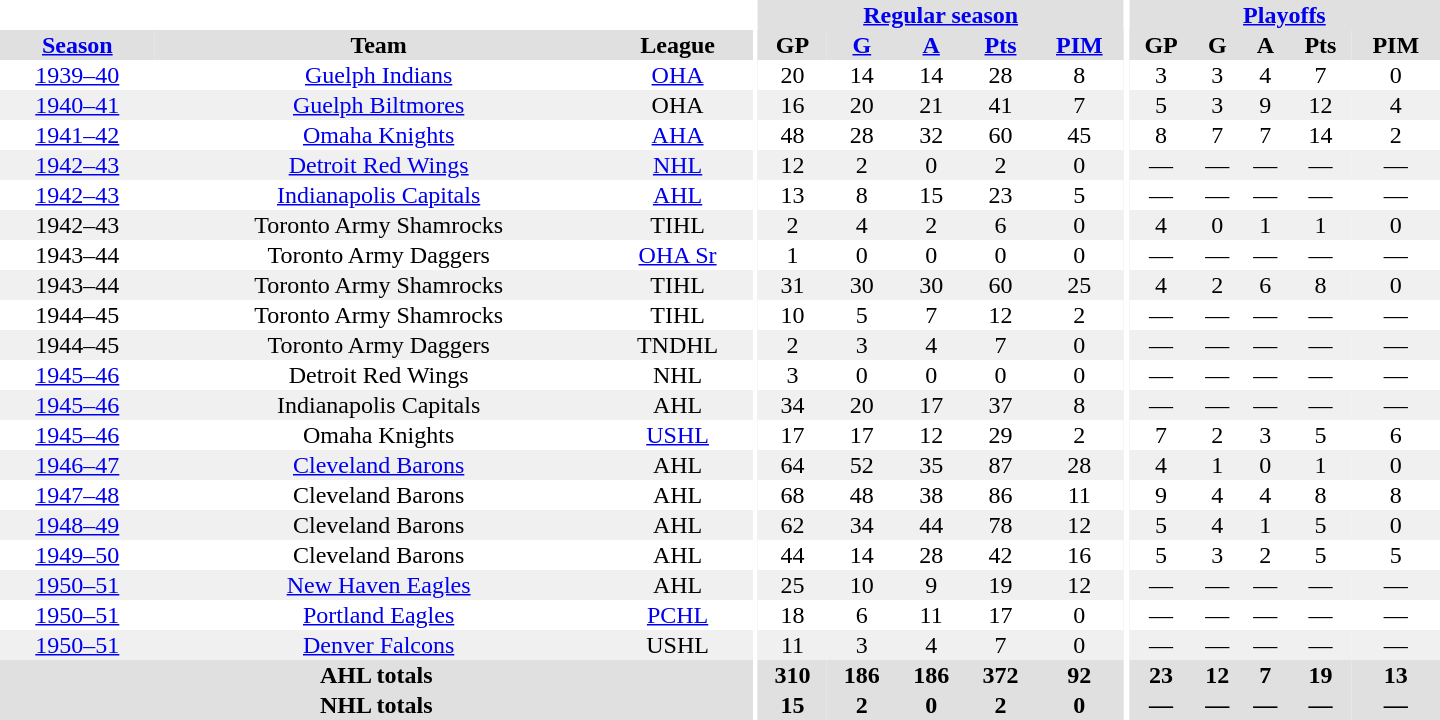<table border="0" cellpadding="1" cellspacing="0" style="text-align:center; width:60em">
<tr bgcolor="#e0e0e0">
<th colspan="3" bgcolor="#ffffff"></th>
<th rowspan="100" bgcolor="#ffffff"></th>
<th colspan="5"><a href='#'>Regular season</a></th>
<th rowspan="100" bgcolor="#ffffff"></th>
<th colspan="5"><a href='#'>Playoffs</a></th>
</tr>
<tr bgcolor="#e0e0e0">
<th><a href='#'>Season</a></th>
<th>Team</th>
<th>League</th>
<th>GP</th>
<th><a href='#'>G</a></th>
<th><a href='#'>A</a></th>
<th><a href='#'>Pts</a></th>
<th><a href='#'>PIM</a></th>
<th>GP</th>
<th>G</th>
<th>A</th>
<th>Pts</th>
<th>PIM</th>
</tr>
<tr>
<td><a href='#'>1939–40</a></td>
<td><a href='#'>Guelph Indians</a></td>
<td><a href='#'>OHA</a></td>
<td>20</td>
<td>14</td>
<td>14</td>
<td>28</td>
<td>8</td>
<td>3</td>
<td>3</td>
<td>4</td>
<td>7</td>
<td>0</td>
</tr>
<tr bgcolor="#f0f0f0">
<td><a href='#'>1940–41</a></td>
<td><a href='#'>Guelph Biltmores</a></td>
<td>OHA</td>
<td>16</td>
<td>20</td>
<td>21</td>
<td>41</td>
<td>7</td>
<td>5</td>
<td>3</td>
<td>9</td>
<td>12</td>
<td>4</td>
</tr>
<tr>
<td><a href='#'>1941–42</a></td>
<td><a href='#'>Omaha Knights</a></td>
<td><a href='#'>AHA</a></td>
<td>48</td>
<td>28</td>
<td>32</td>
<td>60</td>
<td>45</td>
<td>8</td>
<td>7</td>
<td>7</td>
<td>14</td>
<td>2</td>
</tr>
<tr bgcolor="#f0f0f0">
<td><a href='#'>1942–43</a></td>
<td><a href='#'>Detroit Red Wings</a></td>
<td><a href='#'>NHL</a></td>
<td>12</td>
<td>2</td>
<td>0</td>
<td>2</td>
<td>0</td>
<td>—</td>
<td>—</td>
<td>—</td>
<td>—</td>
<td>—</td>
</tr>
<tr>
<td><a href='#'>1942–43</a></td>
<td><a href='#'>Indianapolis Capitals</a></td>
<td><a href='#'>AHL</a></td>
<td>13</td>
<td>8</td>
<td>15</td>
<td>23</td>
<td>5</td>
<td>—</td>
<td>—</td>
<td>—</td>
<td>—</td>
<td>—</td>
</tr>
<tr bgcolor="#f0f0f0">
<td>1942–43</td>
<td>Toronto Army Shamrocks</td>
<td>TIHL</td>
<td>2</td>
<td>4</td>
<td>2</td>
<td>6</td>
<td>0</td>
<td>4</td>
<td>0</td>
<td>1</td>
<td>1</td>
<td>0</td>
</tr>
<tr>
<td>1943–44</td>
<td>Toronto Army Daggers</td>
<td><a href='#'>OHA Sr</a></td>
<td>1</td>
<td>0</td>
<td>0</td>
<td>0</td>
<td>0</td>
<td>—</td>
<td>—</td>
<td>—</td>
<td>—</td>
<td>—</td>
</tr>
<tr bgcolor="#f0f0f0">
<td>1943–44</td>
<td>Toronto Army Shamrocks</td>
<td>TIHL</td>
<td>31</td>
<td>30</td>
<td>30</td>
<td>60</td>
<td>25</td>
<td>4</td>
<td>2</td>
<td>6</td>
<td>8</td>
<td>0</td>
</tr>
<tr>
<td>1944–45</td>
<td>Toronto Army Shamrocks</td>
<td>TIHL</td>
<td>10</td>
<td>5</td>
<td>7</td>
<td>12</td>
<td>2</td>
<td>—</td>
<td>—</td>
<td>—</td>
<td>—</td>
<td>—</td>
</tr>
<tr bgcolor="#f0f0f0">
<td>1944–45</td>
<td>Toronto Army Daggers</td>
<td>TNDHL</td>
<td>2</td>
<td>3</td>
<td>4</td>
<td>7</td>
<td>0</td>
<td>—</td>
<td>—</td>
<td>—</td>
<td>—</td>
<td>—</td>
</tr>
<tr>
<td><a href='#'>1945–46</a></td>
<td>Detroit Red Wings</td>
<td>NHL</td>
<td>3</td>
<td>0</td>
<td>0</td>
<td>0</td>
<td>0</td>
<td>—</td>
<td>—</td>
<td>—</td>
<td>—</td>
<td>—</td>
</tr>
<tr bgcolor="#f0f0f0">
<td><a href='#'>1945–46</a></td>
<td>Indianapolis Capitals</td>
<td>AHL</td>
<td>34</td>
<td>20</td>
<td>17</td>
<td>37</td>
<td>8</td>
<td>—</td>
<td>—</td>
<td>—</td>
<td>—</td>
<td>—</td>
</tr>
<tr>
<td><a href='#'>1945–46</a></td>
<td>Omaha Knights</td>
<td><a href='#'>USHL</a></td>
<td>17</td>
<td>17</td>
<td>12</td>
<td>29</td>
<td>2</td>
<td>7</td>
<td>2</td>
<td>3</td>
<td>5</td>
<td>6</td>
</tr>
<tr bgcolor="#f0f0f0">
<td><a href='#'>1946–47</a></td>
<td><a href='#'>Cleveland Barons</a></td>
<td>AHL</td>
<td>64</td>
<td>52</td>
<td>35</td>
<td>87</td>
<td>28</td>
<td>4</td>
<td>1</td>
<td>0</td>
<td>1</td>
<td>0</td>
</tr>
<tr>
<td><a href='#'>1947–48</a></td>
<td>Cleveland Barons</td>
<td>AHL</td>
<td>68</td>
<td>48</td>
<td>38</td>
<td>86</td>
<td>11</td>
<td>9</td>
<td>4</td>
<td>4</td>
<td>8</td>
<td>8</td>
</tr>
<tr bgcolor="#f0f0f0">
<td><a href='#'>1948–49</a></td>
<td>Cleveland Barons</td>
<td>AHL</td>
<td>62</td>
<td>34</td>
<td>44</td>
<td>78</td>
<td>12</td>
<td>5</td>
<td>4</td>
<td>1</td>
<td>5</td>
<td>0</td>
</tr>
<tr>
<td><a href='#'>1949–50</a></td>
<td>Cleveland Barons</td>
<td>AHL</td>
<td>44</td>
<td>14</td>
<td>28</td>
<td>42</td>
<td>16</td>
<td>5</td>
<td>3</td>
<td>2</td>
<td>5</td>
<td>5</td>
</tr>
<tr bgcolor="#f0f0f0">
<td><a href='#'>1950–51</a></td>
<td><a href='#'>New Haven Eagles</a></td>
<td>AHL</td>
<td>25</td>
<td>10</td>
<td>9</td>
<td>19</td>
<td>12</td>
<td>—</td>
<td>—</td>
<td>—</td>
<td>—</td>
<td>—</td>
</tr>
<tr>
<td><a href='#'>1950–51</a></td>
<td><a href='#'>Portland Eagles</a></td>
<td><a href='#'>PCHL</a></td>
<td>18</td>
<td>6</td>
<td>11</td>
<td>17</td>
<td>0</td>
<td>—</td>
<td>—</td>
<td>—</td>
<td>—</td>
<td>—</td>
</tr>
<tr bgcolor="#f0f0f0">
<td><a href='#'>1950–51</a></td>
<td><a href='#'>Denver Falcons</a></td>
<td>USHL</td>
<td>11</td>
<td>3</td>
<td>4</td>
<td>7</td>
<td>0</td>
<td>—</td>
<td>—</td>
<td>—</td>
<td>—</td>
<td>—</td>
</tr>
<tr bgcolor="#e0e0e0">
<th colspan="3">AHL totals</th>
<th>310</th>
<th>186</th>
<th>186</th>
<th>372</th>
<th>92</th>
<th>23</th>
<th>12</th>
<th>7</th>
<th>19</th>
<th>13</th>
</tr>
<tr bgcolor="#e0e0e0">
<th colspan="3">NHL totals</th>
<th>15</th>
<th>2</th>
<th>0</th>
<th>2</th>
<th>0</th>
<th>—</th>
<th>—</th>
<th>—</th>
<th>—</th>
<th>—</th>
</tr>
</table>
